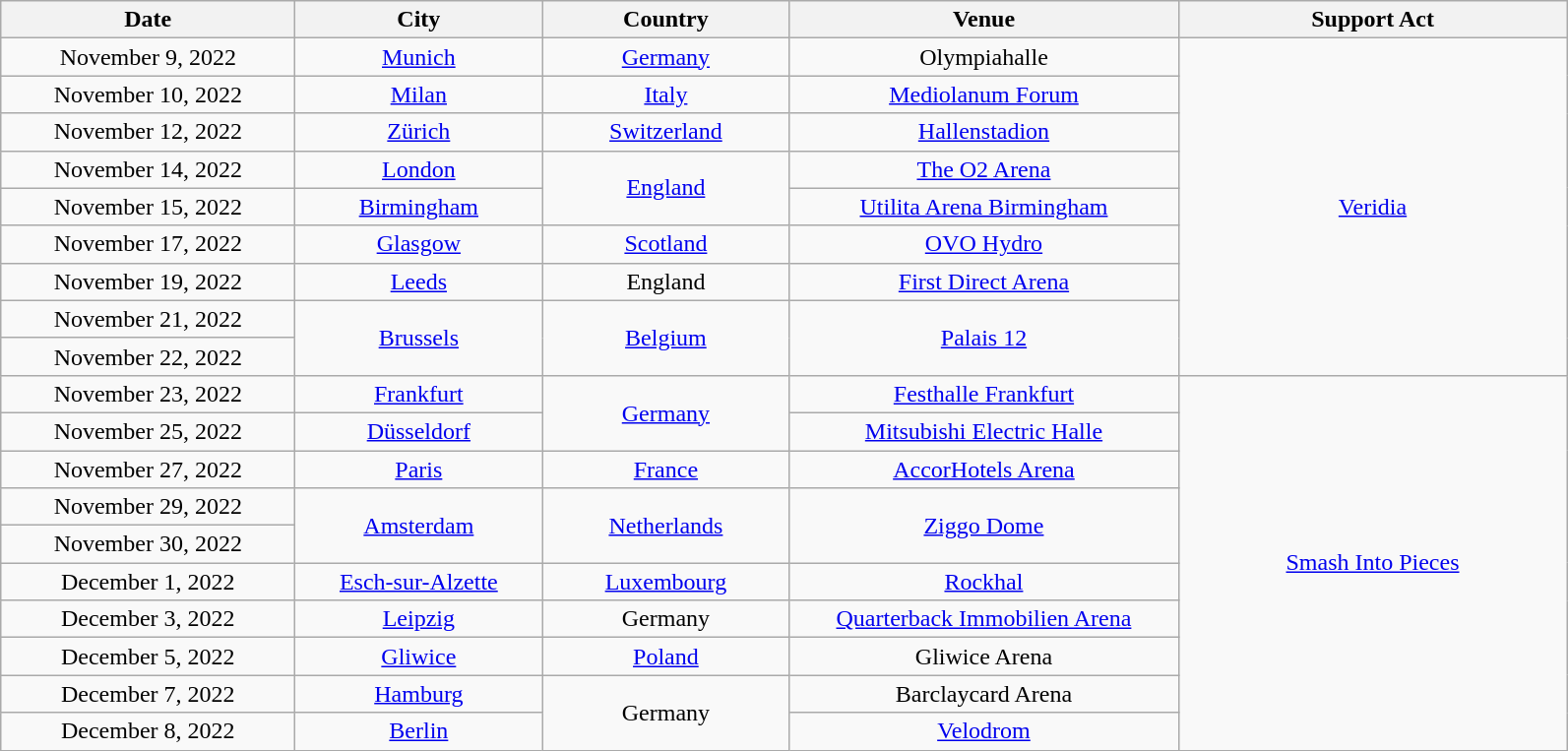<table class="wikitable" style="text-align:center;">
<tr>
<th scope="col" style="width:12em;">Date</th>
<th scope="col" style="width:10em;">City</th>
<th scope="col" style="width:10em;">Country</th>
<th scope="col" style="width:16em;">Venue</th>
<th scope="col" style="width:16em;">Support Act</th>
</tr>
<tr>
<td>November 9, 2022</td>
<td><a href='#'>Munich</a></td>
<td><a href='#'>Germany</a></td>
<td>Olympiahalle</td>
<td rowspan="9"><a href='#'>Veridia</a></td>
</tr>
<tr>
<td>November 10, 2022</td>
<td><a href='#'>Milan</a></td>
<td><a href='#'>Italy</a></td>
<td><a href='#'>Mediolanum Forum</a></td>
</tr>
<tr>
<td>November 12, 2022</td>
<td><a href='#'>Zürich</a></td>
<td><a href='#'>Switzerland</a></td>
<td><a href='#'>Hallenstadion</a></td>
</tr>
<tr>
<td>November 14, 2022</td>
<td><a href='#'>London</a></td>
<td rowspan="2"><a href='#'>England</a></td>
<td><a href='#'>The O2 Arena</a></td>
</tr>
<tr>
<td>November 15, 2022</td>
<td><a href='#'>Birmingham</a></td>
<td><a href='#'>Utilita Arena Birmingham</a></td>
</tr>
<tr>
<td>November 17, 2022</td>
<td><a href='#'>Glasgow</a></td>
<td><a href='#'>Scotland</a></td>
<td><a href='#'>OVO Hydro</a></td>
</tr>
<tr>
<td>November 19, 2022</td>
<td><a href='#'>Leeds</a></td>
<td>England</td>
<td><a href='#'>First Direct Arena</a></td>
</tr>
<tr>
<td>November 21, 2022</td>
<td rowspan="2"><a href='#'>Brussels</a></td>
<td rowspan="2"><a href='#'>Belgium</a></td>
<td rowspan="2"><a href='#'>Palais 12</a></td>
</tr>
<tr>
<td>November 22, 2022</td>
</tr>
<tr>
<td>November 23, 2022</td>
<td><a href='#'>Frankfurt</a></td>
<td rowspan="2"><a href='#'>Germany</a></td>
<td><a href='#'>Festhalle Frankfurt</a></td>
<td rowspan="10"><a href='#'>Smash Into Pieces</a></td>
</tr>
<tr>
<td>November 25, 2022</td>
<td><a href='#'>Düsseldorf</a></td>
<td><a href='#'>Mitsubishi Electric Halle</a></td>
</tr>
<tr>
<td>November 27, 2022</td>
<td><a href='#'>Paris</a></td>
<td><a href='#'>France</a></td>
<td><a href='#'>AccorHotels Arena</a></td>
</tr>
<tr>
<td>November 29, 2022</td>
<td rowspan="2"><a href='#'>Amsterdam</a></td>
<td rowspan="2"><a href='#'>Netherlands</a></td>
<td rowspan="2"><a href='#'>Ziggo Dome</a></td>
</tr>
<tr>
<td>November 30, 2022</td>
</tr>
<tr>
<td>December 1, 2022</td>
<td><a href='#'>Esch-sur-Alzette</a></td>
<td><a href='#'>Luxembourg</a></td>
<td><a href='#'>Rockhal</a></td>
</tr>
<tr>
<td>December 3, 2022</td>
<td><a href='#'>Leipzig</a></td>
<td>Germany</td>
<td><a href='#'>Quarterback Immobilien Arena</a></td>
</tr>
<tr>
<td>December 5, 2022</td>
<td><a href='#'>Gliwice</a></td>
<td><a href='#'>Poland</a></td>
<td>Gliwice Arena</td>
</tr>
<tr>
<td>December 7, 2022</td>
<td><a href='#'>Hamburg</a></td>
<td rowspan="2">Germany</td>
<td>Barclaycard Arena</td>
</tr>
<tr>
<td>December 8, 2022</td>
<td><a href='#'>Berlin</a></td>
<td><a href='#'>Velodrom</a></td>
</tr>
</table>
